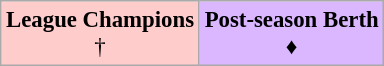<table class="wikitable" style="font-size: 95%; text-align:center;">
<tr>
<td align="center" bgcolor="#FFCCCC"><strong>League Champions</strong><br>†</td>
<td align="center" bgcolor="#DBB7FF"><strong>Post-season Berth</strong><br>♦</td>
</tr>
</table>
